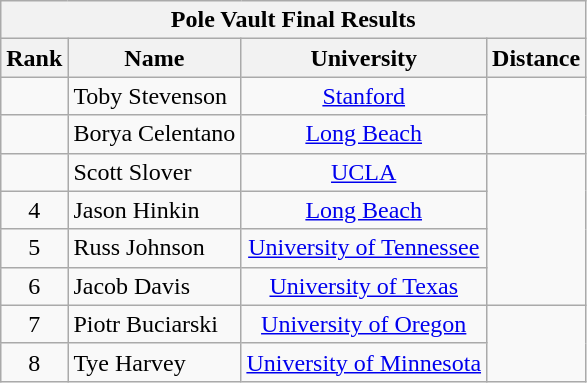<table class="wikitable sortable" style="text-align:center">
<tr>
<th colspan="4">Pole Vault Final Results</th>
</tr>
<tr>
<th>Rank</th>
<th>Name</th>
<th>University</th>
<th>Distance</th>
</tr>
<tr>
<td></td>
<td align=left>Toby Stevenson</td>
<td><a href='#'>Stanford</a></td>
<td rowspan="2" style="text-align:center"></td>
</tr>
<tr>
<td></td>
<td align=left>Borya Celentano</td>
<td><a href='#'>Long Beach</a></td>
</tr>
<tr>
<td></td>
<td align=left>Scott Slover</td>
<td><a href='#'>UCLA</a></td>
<td rowspan="4" style="text-align:center"></td>
</tr>
<tr>
<td>4</td>
<td align=left>Jason Hinkin</td>
<td><a href='#'>Long Beach</a></td>
</tr>
<tr>
<td>5</td>
<td align=left>Russ Johnson</td>
<td><a href='#'>University of Tennessee</a></td>
</tr>
<tr>
<td>6</td>
<td align=left>Jacob Davis</td>
<td><a href='#'>University of Texas</a></td>
</tr>
<tr>
<td>7</td>
<td align=left>Piotr Buciarski</td>
<td><a href='#'>University of Oregon</a></td>
<td rowspan="2" style="text-align:center"></td>
</tr>
<tr>
<td>8</td>
<td align=left>Tye Harvey</td>
<td><a href='#'>University of Minnesota</a></td>
</tr>
</table>
